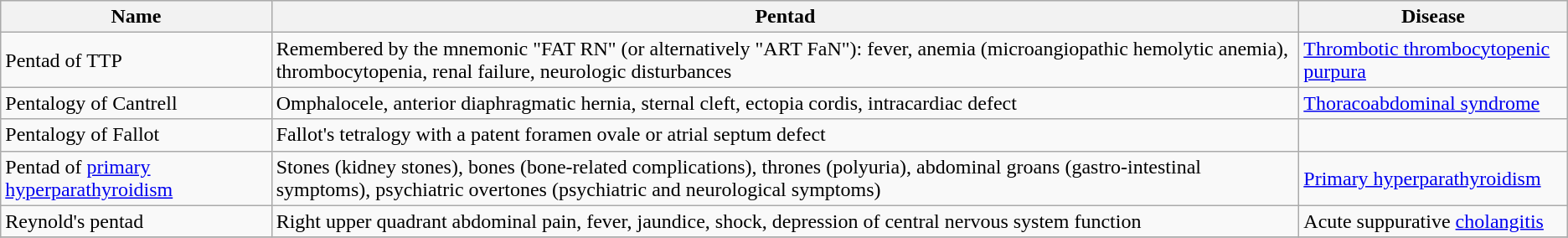<table class="wikitable sortable collapsible" ">
<tr style="text-align: left; background:#f0f0f0;">
<th scope="col">Name</th>
<th scope="col">Pentad</th>
<th scope="col">Disease</th>
</tr>
<tr>
<td>Pentad of TTP</td>
<td>Remembered by the mnemonic "FAT RN" (or alternatively "ART FaN"): fever, anemia (microangiopathic hemolytic anemia), thrombocytopenia, renal failure, neurologic disturbances</td>
<td><a href='#'>Thrombotic thrombocytopenic purpura</a></td>
</tr>
<tr>
<td>Pentalogy of Cantrell</td>
<td>Omphalocele, anterior diaphragmatic hernia, sternal cleft, ectopia cordis, intracardiac defect</td>
<td><a href='#'>Thoracoabdominal syndrome</a></td>
</tr>
<tr>
<td>Pentalogy of Fallot</td>
<td>Fallot's tetralogy with a patent foramen ovale or atrial septum defect</td>
<td></td>
</tr>
<tr>
<td>Pentad of <a href='#'>primary hyperparathyroidism</a></td>
<td>Stones (kidney stones), bones (bone-related complications), thrones (polyuria), abdominal groans (gastro-intestinal symptoms), psychiatric overtones (psychiatric and neurological symptoms)</td>
<td><a href='#'>Primary hyperparathyroidism</a></td>
</tr>
<tr>
<td>Reynold's pentad</td>
<td>Right upper quadrant abdominal pain, fever, jaundice, shock, depression of central nervous system function</td>
<td>Acute suppurative <a href='#'>cholangitis</a></td>
</tr>
<tr>
</tr>
</table>
